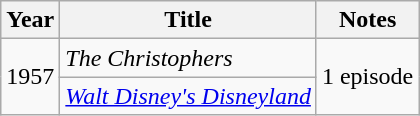<table class="wikitable">
<tr>
<th>Year</th>
<th>Title</th>
<th>Notes</th>
</tr>
<tr>
<td rowspan=2>1957</td>
<td><em>The Christophers</em></td>
<td rowspan=2>1 episode</td>
</tr>
<tr>
<td><em><a href='#'>Walt Disney's Disneyland</a></em></td>
</tr>
</table>
